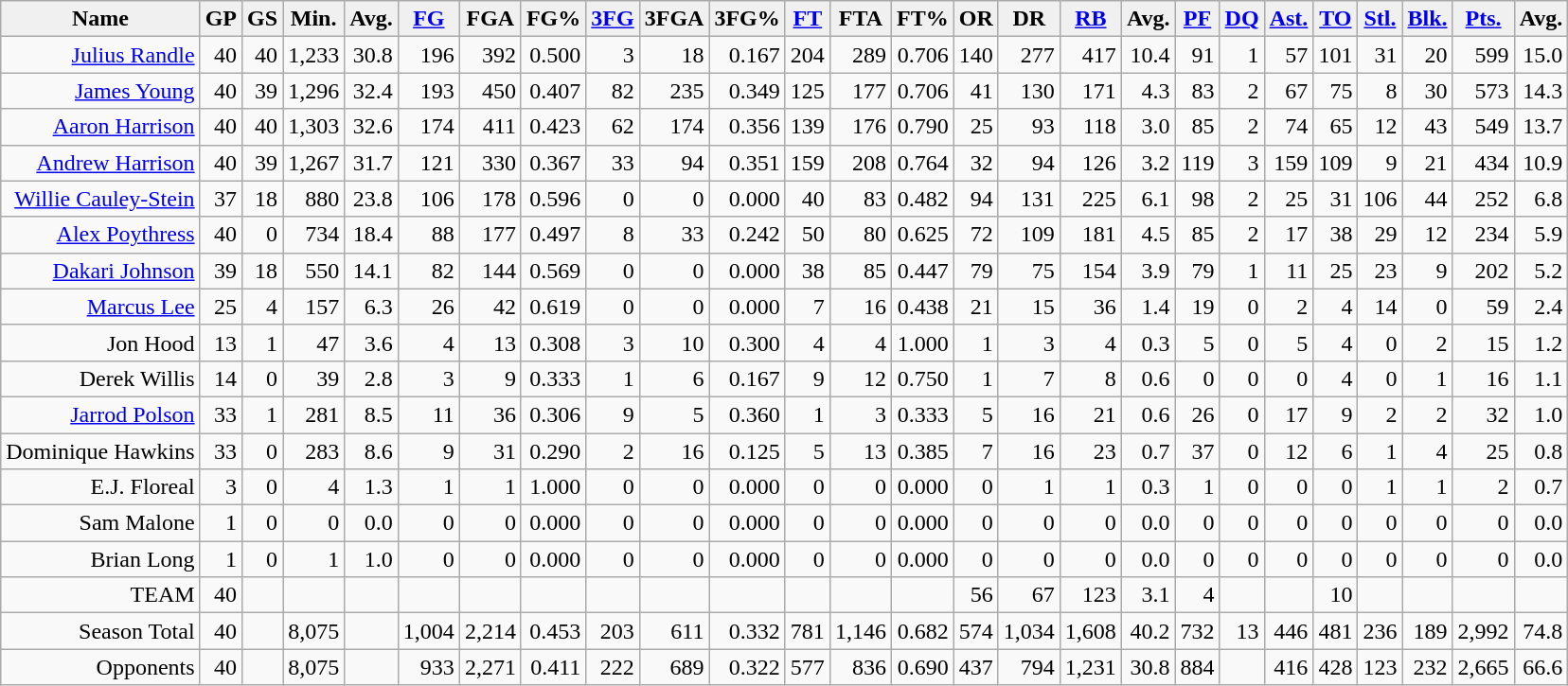<table class="wikitable sortable" style="text-align:right">
<tr>
<td style="text-align:center; background:#f0f0f0;"><strong>Name</strong></td>
<td style="text-align:center; background:#f0f0f0;"><strong>GP</strong></td>
<td style="text-align:center; background:#f0f0f0;"><strong>GS</strong></td>
<td style="text-align:center; background:#f0f0f0;"><strong>Min.</strong></td>
<td style="text-align:center; background:#f0f0f0;"><strong>Avg.</strong></td>
<td style="text-align:center; background:#f0f0f0;"><strong><a href='#'>FG</a></strong></td>
<td style="text-align:center; background:#f0f0f0;"><strong>FGA</strong></td>
<td style="text-align:center; background:#f0f0f0;"><strong>FG%</strong></td>
<td style="text-align:center; background:#f0f0f0;"><strong><a href='#'>3FG</a></strong></td>
<td style="text-align:center; background:#f0f0f0;"><strong>3FGA</strong></td>
<td style="text-align:center; background:#f0f0f0;"><strong>3FG%</strong></td>
<td style="text-align:center; background:#f0f0f0;"><strong><a href='#'>FT</a></strong></td>
<td style="text-align:center; background:#f0f0f0;"><strong>FTA</strong></td>
<td style="text-align:center; background:#f0f0f0;"><strong>FT%</strong></td>
<td style="text-align:center; background:#f0f0f0;"><strong>OR</strong></td>
<td style="text-align:center; background:#f0f0f0;"><strong>DR</strong></td>
<td style="text-align:center; background:#f0f0f0;"><strong><a href='#'>RB</a></strong></td>
<td style="text-align:center; background:#f0f0f0;"><strong>Avg.</strong></td>
<td style="text-align:center; background:#f0f0f0;"><strong><a href='#'>PF</a></strong></td>
<td style="text-align:center; background:#f0f0f0;"><strong><a href='#'>DQ</a></strong></td>
<td style="text-align:center; background:#f0f0f0;"><strong><a href='#'>Ast.</a></strong></td>
<td style="text-align:center; background:#f0f0f0;"><strong><a href='#'>TO</a></strong></td>
<td style="text-align:center; background:#f0f0f0;"><strong><a href='#'>Stl.</a></strong></td>
<td style="text-align:center; background:#f0f0f0;"><strong><a href='#'>Blk.</a></strong></td>
<td style="text-align:center; background:#f0f0f0;"><strong><a href='#'>Pts.</a></strong></td>
<td style="text-align:center; background:#f0f0f0;"><strong>Avg.</strong></td>
</tr>
<tr>
<td><a href='#'>Julius Randle</a></td>
<td>40</td>
<td>40</td>
<td>1,233</td>
<td>30.8</td>
<td>196</td>
<td>392</td>
<td>0.500</td>
<td>3</td>
<td>18</td>
<td>0.167</td>
<td>204</td>
<td>289</td>
<td>0.706</td>
<td>140</td>
<td>277</td>
<td>417</td>
<td>10.4</td>
<td>91</td>
<td>1</td>
<td>57</td>
<td>101</td>
<td>31</td>
<td>20</td>
<td>599</td>
<td>15.0</td>
</tr>
<tr>
<td><a href='#'>James Young</a></td>
<td>40</td>
<td>39</td>
<td>1,296</td>
<td>32.4</td>
<td>193</td>
<td>450</td>
<td>0.407</td>
<td>82</td>
<td>235</td>
<td>0.349</td>
<td>125</td>
<td>177</td>
<td>0.706</td>
<td>41</td>
<td>130</td>
<td>171</td>
<td>4.3</td>
<td>83</td>
<td>2</td>
<td>67</td>
<td>75</td>
<td>8</td>
<td>30</td>
<td>573</td>
<td>14.3</td>
</tr>
<tr>
<td><a href='#'>Aaron Harrison</a></td>
<td>40</td>
<td>40</td>
<td>1,303</td>
<td>32.6</td>
<td>174</td>
<td>411</td>
<td>0.423</td>
<td>62</td>
<td>174</td>
<td>0.356</td>
<td>139</td>
<td>176</td>
<td>0.790</td>
<td>25</td>
<td>93</td>
<td>118</td>
<td>3.0</td>
<td>85</td>
<td>2</td>
<td>74</td>
<td>65</td>
<td>12</td>
<td>43</td>
<td>549</td>
<td>13.7</td>
</tr>
<tr>
<td><a href='#'>Andrew Harrison</a></td>
<td>40</td>
<td>39</td>
<td>1,267</td>
<td>31.7</td>
<td>121</td>
<td>330</td>
<td>0.367</td>
<td>33</td>
<td>94</td>
<td>0.351</td>
<td>159</td>
<td>208</td>
<td>0.764</td>
<td>32</td>
<td>94</td>
<td>126</td>
<td>3.2</td>
<td>119</td>
<td>3</td>
<td>159</td>
<td>109</td>
<td>9</td>
<td>21</td>
<td>434</td>
<td>10.9</td>
</tr>
<tr>
<td><a href='#'>Willie Cauley-Stein</a></td>
<td>37</td>
<td>18</td>
<td>880</td>
<td>23.8</td>
<td>106</td>
<td>178</td>
<td>0.596</td>
<td>0</td>
<td>0</td>
<td>0.000</td>
<td>40</td>
<td>83</td>
<td>0.482</td>
<td>94</td>
<td>131</td>
<td>225</td>
<td>6.1</td>
<td>98</td>
<td>2</td>
<td>25</td>
<td>31</td>
<td>106</td>
<td>44</td>
<td>252</td>
<td>6.8</td>
</tr>
<tr>
<td><a href='#'>Alex Poythress</a></td>
<td>40</td>
<td>0</td>
<td>734</td>
<td>18.4</td>
<td>88</td>
<td>177</td>
<td>0.497</td>
<td>8</td>
<td>33</td>
<td>0.242</td>
<td>50</td>
<td>80</td>
<td>0.625</td>
<td>72</td>
<td>109</td>
<td>181</td>
<td>4.5</td>
<td>85</td>
<td>2</td>
<td>17</td>
<td>38</td>
<td>29</td>
<td>12</td>
<td>234</td>
<td>5.9</td>
</tr>
<tr>
<td><a href='#'>Dakari Johnson</a></td>
<td>39</td>
<td>18</td>
<td>550</td>
<td>14.1</td>
<td>82</td>
<td>144</td>
<td>0.569</td>
<td>0</td>
<td>0</td>
<td>0.000</td>
<td>38</td>
<td>85</td>
<td>0.447</td>
<td>79</td>
<td>75</td>
<td>154</td>
<td>3.9</td>
<td>79</td>
<td>1</td>
<td>11</td>
<td>25</td>
<td>23</td>
<td>9</td>
<td>202</td>
<td>5.2</td>
</tr>
<tr>
<td><a href='#'>Marcus Lee</a></td>
<td>25</td>
<td>4</td>
<td>157</td>
<td>6.3</td>
<td>26</td>
<td>42</td>
<td>0.619</td>
<td>0</td>
<td>0</td>
<td>0.000</td>
<td>7</td>
<td>16</td>
<td>0.438</td>
<td>21</td>
<td>15</td>
<td>36</td>
<td>1.4</td>
<td>19</td>
<td>0</td>
<td>2</td>
<td>4</td>
<td>14</td>
<td>0</td>
<td>59</td>
<td>2.4</td>
</tr>
<tr>
<td>Jon Hood</td>
<td>13</td>
<td>1</td>
<td>47</td>
<td>3.6</td>
<td>4</td>
<td>13</td>
<td>0.308</td>
<td>3</td>
<td>10</td>
<td>0.300</td>
<td>4</td>
<td>4</td>
<td>1.000</td>
<td>1</td>
<td>3</td>
<td>4</td>
<td>0.3</td>
<td>5</td>
<td>0</td>
<td>5</td>
<td>4</td>
<td>0</td>
<td>2</td>
<td>15</td>
<td>1.2</td>
</tr>
<tr>
<td>Derek Willis</td>
<td>14</td>
<td>0</td>
<td>39</td>
<td>2.8</td>
<td>3</td>
<td>9</td>
<td>0.333</td>
<td>1</td>
<td>6</td>
<td>0.167</td>
<td>9</td>
<td>12</td>
<td>0.750</td>
<td>1</td>
<td>7</td>
<td>8</td>
<td>0.6</td>
<td>0</td>
<td>0</td>
<td>0</td>
<td>4</td>
<td>0</td>
<td>1</td>
<td>16</td>
<td>1.1</td>
</tr>
<tr>
<td><a href='#'>Jarrod Polson</a></td>
<td>33</td>
<td>1</td>
<td>281</td>
<td>8.5</td>
<td>11</td>
<td>36</td>
<td>0.306</td>
<td>9</td>
<td>5</td>
<td>0.360</td>
<td>1</td>
<td>3</td>
<td>0.333</td>
<td>5</td>
<td>16</td>
<td>21</td>
<td>0.6</td>
<td>26</td>
<td>0</td>
<td>17</td>
<td>9</td>
<td>2</td>
<td>2</td>
<td>32</td>
<td>1.0</td>
</tr>
<tr>
<td>Dominique Hawkins</td>
<td>33</td>
<td>0</td>
<td>283</td>
<td>8.6</td>
<td>9</td>
<td>31</td>
<td>0.290</td>
<td>2</td>
<td>16</td>
<td>0.125</td>
<td>5</td>
<td>13</td>
<td>0.385</td>
<td>7</td>
<td>16</td>
<td>23</td>
<td>0.7</td>
<td>37</td>
<td>0</td>
<td>12</td>
<td>6</td>
<td>1</td>
<td>4</td>
<td>25</td>
<td>0.8</td>
</tr>
<tr>
<td>E.J. Floreal</td>
<td>3</td>
<td>0</td>
<td>4</td>
<td>1.3</td>
<td>1</td>
<td>1</td>
<td>1.000</td>
<td>0</td>
<td>0</td>
<td>0.000</td>
<td>0</td>
<td>0</td>
<td>0.000</td>
<td>0</td>
<td>1</td>
<td>1</td>
<td>0.3</td>
<td>1</td>
<td>0</td>
<td>0</td>
<td>0</td>
<td>1</td>
<td>1</td>
<td>2</td>
<td>0.7</td>
</tr>
<tr>
<td>Sam Malone</td>
<td>1</td>
<td>0</td>
<td>0</td>
<td>0.0</td>
<td>0</td>
<td>0</td>
<td>0.000</td>
<td>0</td>
<td>0</td>
<td>0.000</td>
<td>0</td>
<td>0</td>
<td>0.000</td>
<td>0</td>
<td>0</td>
<td>0</td>
<td>0.0</td>
<td>0</td>
<td>0</td>
<td>0</td>
<td>0</td>
<td>0</td>
<td>0</td>
<td>0</td>
<td>0.0</td>
</tr>
<tr>
<td>Brian Long</td>
<td>1</td>
<td>0</td>
<td>1</td>
<td>1.0</td>
<td>0</td>
<td>0</td>
<td>0.000</td>
<td>0</td>
<td>0</td>
<td>0.000</td>
<td>0</td>
<td>0</td>
<td>0.000</td>
<td>0</td>
<td>0</td>
<td>0</td>
<td>0.0</td>
<td>0</td>
<td>0</td>
<td>0</td>
<td>0</td>
<td>0</td>
<td>0</td>
<td>0</td>
<td>0.0</td>
</tr>
<tr>
<td>TEAM</td>
<td>40</td>
<td></td>
<td></td>
<td></td>
<td></td>
<td></td>
<td></td>
<td></td>
<td></td>
<td></td>
<td></td>
<td></td>
<td></td>
<td>56</td>
<td>67</td>
<td>123</td>
<td>3.1</td>
<td>4</td>
<td></td>
<td></td>
<td>10</td>
<td></td>
<td></td>
<td></td>
<td></td>
</tr>
<tr>
<td>Season Total</td>
<td>40</td>
<td></td>
<td>8,075</td>
<td></td>
<td>1,004</td>
<td>2,214</td>
<td>0.453</td>
<td>203</td>
<td>611</td>
<td>0.332</td>
<td>781</td>
<td>1,146</td>
<td>0.682</td>
<td>574</td>
<td>1,034</td>
<td>1,608</td>
<td>40.2</td>
<td>732</td>
<td>13</td>
<td>446</td>
<td>481</td>
<td>236</td>
<td>189</td>
<td>2,992</td>
<td>74.8</td>
</tr>
<tr>
<td>Opponents</td>
<td>40</td>
<td></td>
<td>8,075</td>
<td></td>
<td>933</td>
<td>2,271</td>
<td>0.411</td>
<td>222</td>
<td>689</td>
<td>0.322</td>
<td>577</td>
<td>836</td>
<td>0.690</td>
<td>437</td>
<td>794</td>
<td>1,231</td>
<td>30.8</td>
<td>884</td>
<td></td>
<td>416</td>
<td>428</td>
<td>123</td>
<td>232</td>
<td>2,665</td>
<td>66.6</td>
</tr>
</table>
